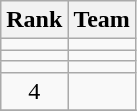<table class="wikitable" border="1">
<tr>
<th>Rank</th>
<th>Team</th>
</tr>
<tr>
<td align=center></td>
<td></td>
</tr>
<tr>
<td align=center></td>
<td></td>
</tr>
<tr>
<td align=center></td>
<td></td>
</tr>
<tr>
<td align=center>4</td>
<td></td>
</tr>
<tr>
</tr>
</table>
